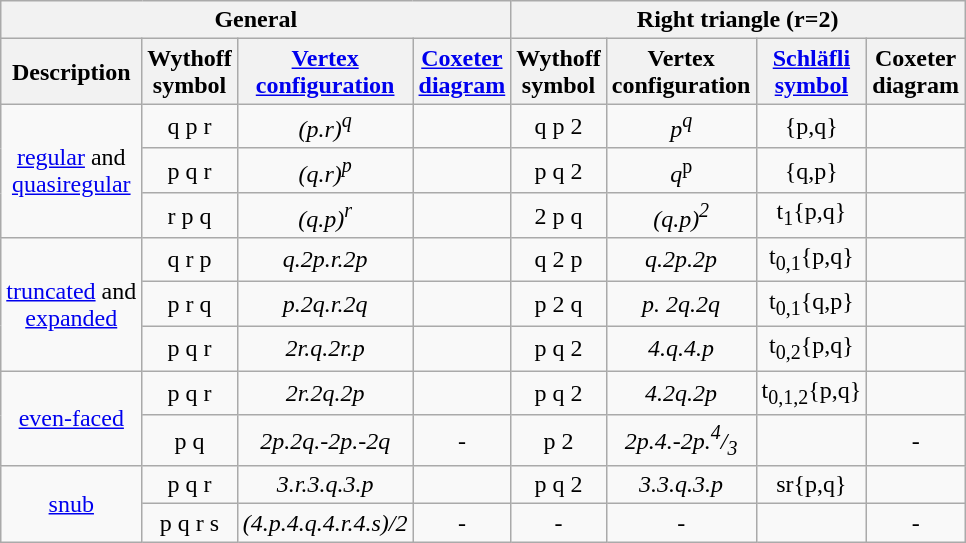<table class="wikitable">
<tr>
<th colspan=4>General</th>
<th colspan=4>Right triangle (r=2)</th>
</tr>
<tr>
<th>Description</th>
<th>Wythoff<br>symbol</th>
<th><a href='#'>Vertex<br>configuration</a></th>
<th><a href='#'>Coxeter<br>diagram</a><br></th>
<th>Wythoff<br>symbol</th>
<th>Vertex<br>configuration</th>
<th><a href='#'>Schläfli<br>symbol</a></th>
<th>Coxeter<br>diagram<br></th>
</tr>
<tr align=center>
<td rowspan=3><a href='#'>regular</a> and<br><a href='#'>quasiregular</a></td>
<td>q  p r</td>
<td><em>(p.r)<sup>q</sup></em></td>
<td></td>
<td>q  p 2</td>
<td><em>p<sup>q</sup></em></td>
<td>{p,q}</td>
<td></td>
</tr>
<tr align=center>
<td>p  q r</td>
<td><em>(q.r)<sup>p</sup></em></td>
<td></td>
<td>p  q 2</td>
<td><em>q</em><sup>p</sup></td>
<td>{q,p}</td>
<td></td>
</tr>
<tr align=center>
<td>r  p q</td>
<td><em>(q.p)<sup>r</sup></em></td>
<td></td>
<td>2  p q</td>
<td><em>(q.p)<sup>2</sup></em></td>
<td>t<sub>1</sub>{p,q}</td>
<td></td>
</tr>
<tr align=center>
<td rowspan=3><a href='#'>truncated</a> and<br><a href='#'>expanded</a></td>
<td>q r  p</td>
<td><em>q.2p.r.2p</em></td>
<td></td>
<td>q 2  p</td>
<td><em>q.2p.2p</em></td>
<td>t<sub>0,1</sub>{p,q}</td>
<td></td>
</tr>
<tr align=center>
<td>p r  q</td>
<td><em>p.2q.r.2q</em></td>
<td></td>
<td>p 2  q</td>
<td><em>p. 2q.2q</em></td>
<td>t<sub>0,1</sub>{q,p}</td>
<td></td>
</tr>
<tr align=center>
<td>p q  r</td>
<td><em>2r.q.2r.p</em></td>
<td></td>
<td>p q  2</td>
<td><em>4.q.4.p</em></td>
<td>t<sub>0,2</sub>{p,q}</td>
<td></td>
</tr>
<tr align=center>
<td rowspan=2><a href='#'>even-faced</a></td>
<td>p q r </td>
<td><em>2r.2q.2p</em></td>
<td></td>
<td>p q 2 </td>
<td><em>4.2q.2p</em></td>
<td>t<sub>0,1,2</sub>{p,q}</td>
<td></td>
</tr>
<tr align=center>
<td>p q  </td>
<td><em>2p.2q.-2p.-2q</em></td>
<td>-</td>
<td>p 2  </td>
<td><em>2p.4.-2p.<sup>4</sup>/<sub>3</sub></em></td>
<td></td>
<td>-</td>
</tr>
<tr align=center>
<td rowspan=2><a href='#'>snub</a></td>
<td> p q r</td>
<td><em>3.r.3.q.3.p</em></td>
<td></td>
<td> p q 2</td>
<td><em>3.3.q.3.p</em></td>
<td>sr{p,q}</td>
<td></td>
</tr>
<tr align=center>
<td> p q r s</td>
<td><em>(4.p.4.q.4.r.4.s)/2</em></td>
<td>-</td>
<td>-</td>
<td>-</td>
<td></td>
<td>-</td>
</tr>
</table>
